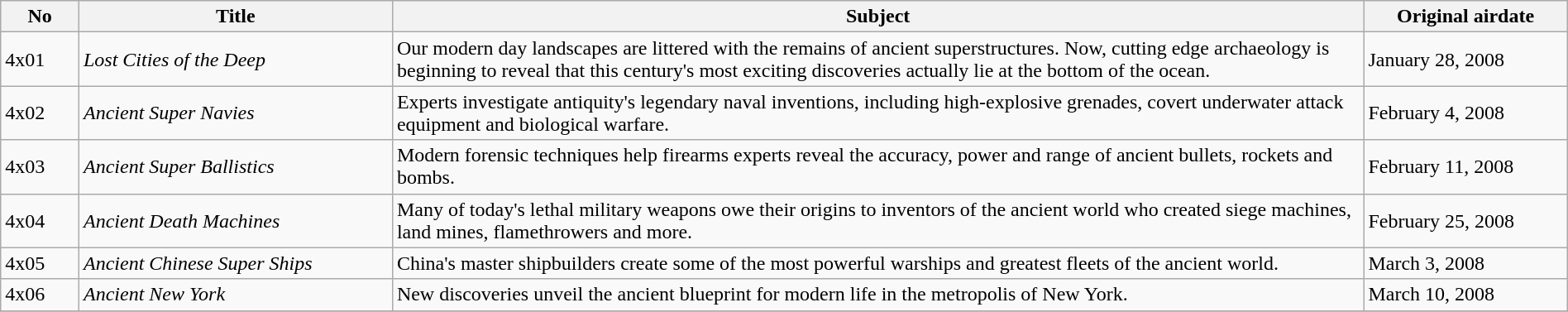<table class="wikitable" width=100%>
<tr>
<th width=5%>No</th>
<th width=20%>Title</th>
<th width=62%>Subject</th>
<th width=13%>Original airdate</th>
</tr>
<tr>
<td>4x01</td>
<td><em>Lost Cities of the Deep </em></td>
<td>Our modern day landscapes are littered with the remains of ancient superstructures. Now, cutting edge archaeology is beginning to reveal that this century's most exciting discoveries actually lie at the bottom of the ocean.</td>
<td>January 28, 2008</td>
</tr>
<tr>
<td>4x02</td>
<td><em>Ancient Super Navies</em></td>
<td>Experts investigate antiquity's legendary naval inventions, including high-explosive grenades, covert underwater attack equipment and biological warfare.</td>
<td>February 4, 2008</td>
</tr>
<tr>
<td>4x03</td>
<td><em>Ancient Super Ballistics</em></td>
<td>Modern forensic techniques help firearms experts reveal the accuracy, power and range of ancient bullets, rockets and bombs.</td>
<td>February 11, 2008</td>
</tr>
<tr>
<td>4x04</td>
<td><em>Ancient Death Machines</em></td>
<td>Many of today's lethal military weapons owe their origins to inventors of the ancient world who created siege machines, land mines, flamethrowers and more.</td>
<td>February 25, 2008</td>
</tr>
<tr>
<td>4x05</td>
<td><em>Ancient Chinese Super Ships</em></td>
<td>China's master shipbuilders create some of the most powerful warships and greatest fleets of the ancient world.</td>
<td>March 3, 2008</td>
</tr>
<tr>
<td>4x06</td>
<td><em>Ancient New York</em></td>
<td>New discoveries unveil the ancient blueprint for modern life in the metropolis of New York.</td>
<td>March 10, 2008</td>
</tr>
<tr>
</tr>
</table>
